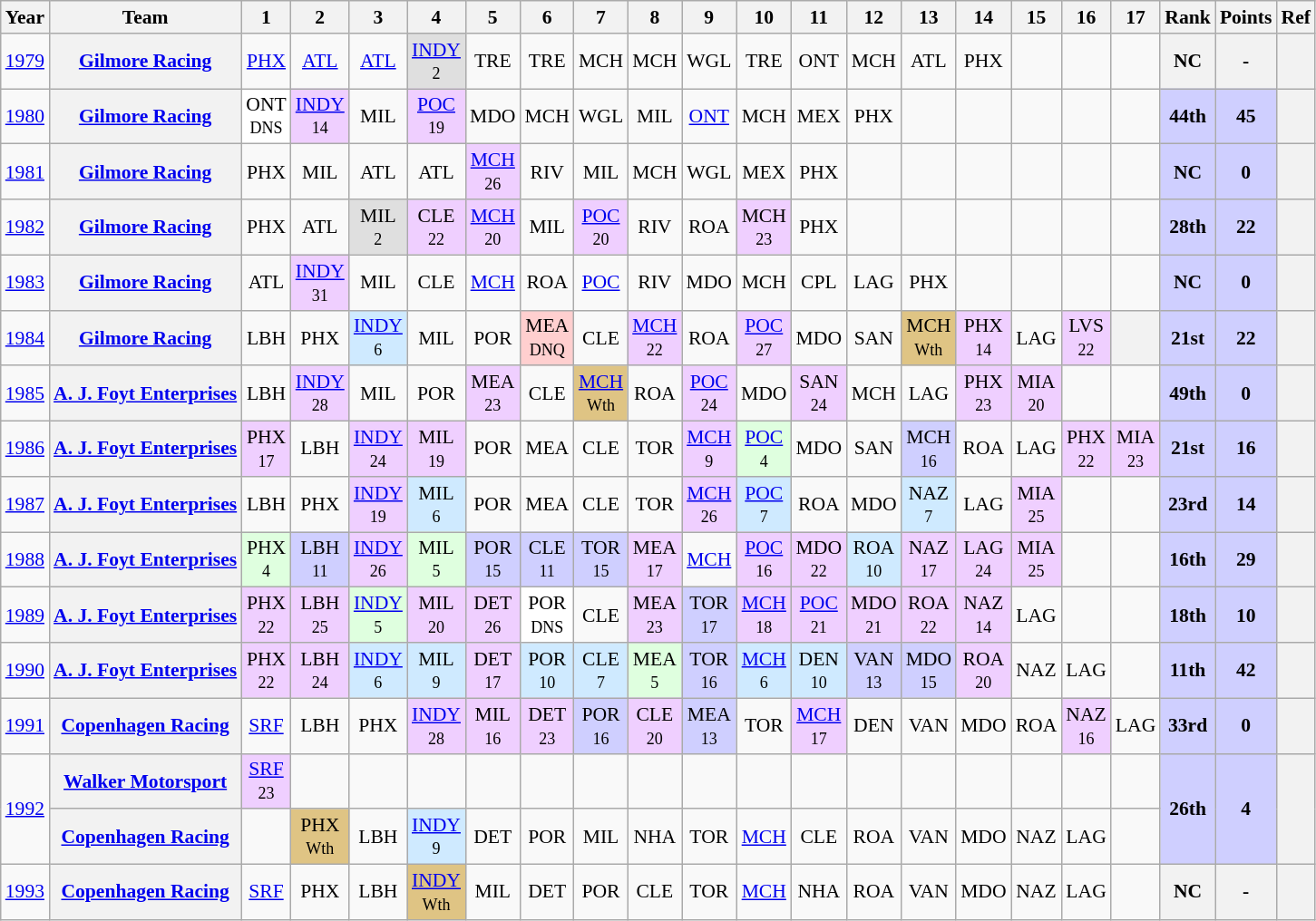<table class="wikitable" style="text-align:center; font-size:90%">
<tr>
<th>Year</th>
<th>Team</th>
<th>1</th>
<th>2</th>
<th>3</th>
<th>4</th>
<th>5</th>
<th>6</th>
<th>7</th>
<th>8</th>
<th>9</th>
<th>10</th>
<th>11</th>
<th>12</th>
<th>13</th>
<th>14</th>
<th>15</th>
<th>16</th>
<th>17</th>
<th>Rank</th>
<th>Points</th>
<th>Ref</th>
</tr>
<tr>
<td><a href='#'>1979</a></td>
<th><a href='#'>Gilmore Racing</a></th>
<td><a href='#'>PHX</a><br><small></small></td>
<td><a href='#'>ATL</a><br><small></small></td>
<td><a href='#'>ATL</a><br><small></small></td>
<td style="background:#DFDFDF;"><a href='#'>INDY</a><br><small>2</small></td>
<td>TRE<br><small></small></td>
<td>TRE<br><small></small></td>
<td>MCH<br><small></small></td>
<td>MCH<br><small></small></td>
<td>WGL<br><small></small></td>
<td>TRE<br><small></small></td>
<td>ONT<br><small></small></td>
<td>MCH<br><small></small></td>
<td>ATL<br><small></small></td>
<td>PHX<br><small></small></td>
<td></td>
<td></td>
<td></td>
<th>NC</th>
<th>-</th>
<th></th>
</tr>
<tr>
<td><a href='#'>1980</a></td>
<th><a href='#'>Gilmore Racing</a></th>
<td style="background:#FFFFFF;">ONT<br><small>DNS</small></td>
<td style="background:#EFCFFF;"><a href='#'>INDY</a><br><small>14</small></td>
<td>MIL<br><small></small></td>
<td style="background:#EFCFFF;"><a href='#'>POC</a><br><small>19</small></td>
<td>MDO<br><small></small></td>
<td>MCH<br><small></small></td>
<td>WGL<br><small></small></td>
<td>MIL<br><small></small></td>
<td><a href='#'>ONT</a><br><small></small></td>
<td>MCH<br><small></small></td>
<td>MEX<br><small></small></td>
<td>PHX<br><small></small></td>
<td></td>
<td></td>
<td></td>
<td></td>
<td></td>
<td style="background:#CFCFFF;"><strong>44th</strong></td>
<td style="background:#CFCFFF;"><strong>45</strong></td>
<th></th>
</tr>
<tr>
<td><a href='#'>1981</a></td>
<th><a href='#'>Gilmore Racing</a></th>
<td>PHX<br><small></small></td>
<td>MIL<br><small></small></td>
<td>ATL<br><small></small></td>
<td>ATL<br><small></small></td>
<td style="background:#EFCFFF;"><a href='#'>MCH</a><br><small>26</small></td>
<td>RIV<br><small></small></td>
<td>MIL<br><small></small></td>
<td>MCH<br><small></small></td>
<td>WGL<br><small></small></td>
<td>MEX<br><small></small></td>
<td>PHX<br><small></small></td>
<td></td>
<td></td>
<td></td>
<td></td>
<td></td>
<td></td>
<td style="background:#CFCFFF;"><strong>NC</strong></td>
<td style="background:#CFCFFF;"><strong>0</strong></td>
<th></th>
</tr>
<tr>
<td><a href='#'>1982</a></td>
<th><a href='#'>Gilmore Racing</a></th>
<td>PHX<br><small></small></td>
<td>ATL<br><small></small></td>
<td style="background:#DFDFDF;">MIL<br><small>2</small></td>
<td style="background:#EFCFFF;">CLE<br><small>22</small></td>
<td style="background:#EFCFFF;"><a href='#'>MCH</a><br><small>20</small></td>
<td>MIL<br><small></small></td>
<td style="background:#EFCFFF;"><a href='#'>POC</a><br><small>20</small></td>
<td>RIV<br><small></small></td>
<td>ROA<br><small></small></td>
<td style="background:#EFCFFF;">MCH<br><small>23</small></td>
<td>PHX<br><small></small></td>
<td></td>
<td></td>
<td></td>
<td></td>
<td></td>
<td></td>
<td style="background:#CFCFFF;"><strong>28th</strong></td>
<td style="background:#CFCFFF;"><strong>22</strong></td>
<th></th>
</tr>
<tr>
<td><a href='#'>1983</a></td>
<th><a href='#'>Gilmore Racing</a></th>
<td>ATL<br><small></small></td>
<td style="background:#EFCFFF;"><a href='#'>INDY</a><br><small>31</small></td>
<td>MIL<br><small></small></td>
<td>CLE<br><small></small></td>
<td><a href='#'>MCH</a><br><small></small></td>
<td>ROA<br><small></small></td>
<td><a href='#'>POC</a><br><small></small></td>
<td>RIV<br><small></small></td>
<td>MDO<br><small></small></td>
<td>MCH<br><small></small></td>
<td>CPL<br><small></small></td>
<td>LAG<br><small></small></td>
<td>PHX<br><small></small></td>
<td></td>
<td></td>
<td></td>
<td></td>
<td style="background:#CFCFFF;"><strong>NC</strong></td>
<td style="background:#CFCFFF;"><strong>0</strong></td>
<th></th>
</tr>
<tr>
<td><a href='#'>1984</a></td>
<th><a href='#'>Gilmore Racing</a></th>
<td>LBH</td>
<td>PHX</td>
<td style="background:#CFEAFF;"><a href='#'>INDY</a><br><small>6</small></td>
<td>MIL</td>
<td>POR</td>
<td style="background:#FFCFCF;">MEA<br><small>DNQ</small></td>
<td>CLE</td>
<td style="background:#EFCFFF;"><a href='#'>MCH</a><br><small>22</small></td>
<td>ROA</td>
<td style="background:#EFCFFF;"><a href='#'>POC</a><br><small>27</small></td>
<td>MDO</td>
<td>SAN</td>
<td style="background:#DFC484;">MCH<br><small>Wth</small></td>
<td style="background:#EFCFFF;">PHX<br><small>14</small></td>
<td>LAG</td>
<td style="background:#EFCFFF;">LVS<br><small>22</small></td>
<th></th>
<td style="background:#CFCFFF;"><strong>21st</strong></td>
<td style="background:#CFCFFF;"><strong>22</strong></td>
<th></th>
</tr>
<tr>
<td><a href='#'>1985</a></td>
<th><a href='#'>A. J. Foyt Enterprises</a></th>
<td>LBH<br><small></small></td>
<td style="background:#EFCFFF;"><a href='#'>INDY</a><br><small>28</small></td>
<td>MIL<br><small></small></td>
<td>POR<br><small></small></td>
<td style="background:#EFCFFF;">MEA<br><small>23</small></td>
<td>CLE<br><small></small></td>
<td style="background:#DFC484;"><a href='#'>MCH</a><br><small>Wth</small></td>
<td>ROA</td>
<td style="background:#EFCFFF;"><a href='#'>POC</a><br><small>24</small></td>
<td>MDO</td>
<td style="background:#EFCFFF;">SAN<br><small>24</small></td>
<td>MCH<br><small></small></td>
<td>LAG</td>
<td style="background:#EFCFFF;">PHX<br><small>23</small></td>
<td style="background:#EFCFFF;">MIA<br><small>20</small></td>
<td></td>
<td></td>
<td style="background:#CFCFFF;"><strong>49th</strong></td>
<td style="background:#CFCFFF;"><strong>0</strong></td>
<th></th>
</tr>
<tr>
<td><a href='#'>1986</a></td>
<th><a href='#'>A. J. Foyt Enterprises</a></th>
<td style="background:#EFCFFF;">PHX<br><small>17</small></td>
<td>LBH</td>
<td style="background:#EFCFFF;"><a href='#'>INDY</a><br><small>24</small></td>
<td style="background:#EFCFFF;">MIL<br><small>19</small></td>
<td>POR</td>
<td>MEA</td>
<td>CLE</td>
<td>TOR</td>
<td style="background:#EFCFFF;"><a href='#'>MCH</a><br><small>9</small></td>
<td style="background:#DFFFDF;"><a href='#'>POC</a><br><small>4</small></td>
<td>MDO</td>
<td>SAN</td>
<td style="background:#CFCFFF;">MCH<br><small>16</small></td>
<td>ROA</td>
<td>LAG</td>
<td style="background:#EFCFFF;">PHX<br><small>22</small></td>
<td style="background:#EFCFFF;">MIA<br><small>23</small></td>
<td style="background:#CFCFFF;"><strong>21st</strong></td>
<td style="background:#CFCFFF;"><strong>16</strong></td>
<th></th>
</tr>
<tr>
<td><a href='#'>1987</a></td>
<th><a href='#'>A. J. Foyt Enterprises</a></th>
<td>LBH</td>
<td>PHX</td>
<td style="background:#EFCFFF;"><a href='#'>INDY</a><br><small>19</small></td>
<td style="background:#CFEAFF;">MIL<br><small>6</small></td>
<td>POR</td>
<td>MEA</td>
<td>CLE</td>
<td>TOR</td>
<td style="background:#EFCFFF;"><a href='#'>MCH</a><br><small>26</small></td>
<td style="background:#CFEAFF;"><a href='#'>POC</a><br><small>7</small></td>
<td>ROA<br><small></small></td>
<td>MDO<br><small></small></td>
<td style="background:#CFEAFF;">NAZ<br><small>7</small></td>
<td>LAG<br><small></small></td>
<td style="background:#EFCFFF;">MIA<br><small>25</small></td>
<td></td>
<td></td>
<td style="background:#CFCFFF;"><strong>23rd</strong></td>
<td style="background:#CFCFFF;"><strong>14</strong></td>
<th></th>
</tr>
<tr>
<td><a href='#'>1988</a></td>
<th><a href='#'>A. J. Foyt Enterprises</a></th>
<td style="background:#DFFFDF;">PHX<br><small>4</small></td>
<td style="background:#CFCFFF;">LBH<br><small>11</small></td>
<td style="background:#EFCFFF;"><a href='#'>INDY</a><br><small>26</small></td>
<td style="background:#DFFFDF;">MIL<br><small>5</small></td>
<td style="background:#CFCFFF;">POR<br><small>15</small></td>
<td style="background:#CFCFFF;">CLE<br><small>11</small></td>
<td style="background:#CFCFFF;">TOR<br><small>15</small></td>
<td style="background:#EFCFFF;">MEA<br><small>17</small></td>
<td><a href='#'>MCH</a></td>
<td style="background:#EFCFFF;"><a href='#'>POC</a><br><small>16</small></td>
<td style="background:#EFCFFF;">MDO<br><small>22</small></td>
<td style="background:#CFEAFF;">ROA<br><small>10</small></td>
<td style="background:#EFCFFF;">NAZ<br><small>17</small></td>
<td style="background:#EFCFFF;">LAG<br><small>24</small></td>
<td style="background:#EFCFFF;">MIA<br><small>25</small></td>
<td></td>
<td></td>
<td style="background:#CFCFFF;"><strong>16th</strong></td>
<td style="background:#CFCFFF;"><strong>29</strong></td>
<th></th>
</tr>
<tr>
<td><a href='#'>1989</a></td>
<th><a href='#'>A. J. Foyt Enterprises</a></th>
<td style="background:#EFCFFF;">PHX<br><small>22</small></td>
<td style="background:#EFCFFF;">LBH<br><small>25</small></td>
<td style="background:#DFFFDF;"><a href='#'>INDY</a><br><small>5</small></td>
<td style="background:#EFCFFF;">MIL<br><small>20</small></td>
<td style="background:#EFCFFF;">DET<br><small>26</small></td>
<td style="background:#FFFFFF;">POR<br><small>DNS</small></td>
<td>CLE</td>
<td style="background:#EFCFFF;">MEA<br><small>23</small></td>
<td style="background:#CFCFFF;">TOR<br><small>17</small></td>
<td style="background:#EFCFFF;"><a href='#'>MCH</a><br><small>18</small></td>
<td style="background:#EFCFFF;"><a href='#'>POC</a><br><small>21</small></td>
<td style="background:#EFCFFF;">MDO<br><small>21</small></td>
<td style="background:#EFCFFF;">ROA<br><small>22</small></td>
<td style="background:#EFCFFF;">NAZ<br><small>14</small></td>
<td>LAG</td>
<td></td>
<td></td>
<td style="background:#CFCFFF;"><strong>18th</strong></td>
<td style="background:#CFCFFF;"><strong>10</strong></td>
<th></th>
</tr>
<tr>
<td><a href='#'>1990</a></td>
<th><a href='#'>A. J. Foyt Enterprises</a></th>
<td style="background:#EFCFFF;">PHX<br><small>22</small></td>
<td style="background:#EFCFFF;">LBH<br><small>24</small></td>
<td style="background:#CFEAFF;"><a href='#'>INDY</a><br><small>6</small></td>
<td style="background:#CFEAFF;">MIL<br><small>9</small></td>
<td style="background:#EFCFFF;">DET<br><small>17</small></td>
<td style="background:#CFEAFF;">POR<br><small>10</small></td>
<td style="background:#CFEAFF;">CLE<br><small>7</small></td>
<td style="background:#DFFFDF;">MEA<br><small>5</small></td>
<td style="background:#CFCFFF;">TOR<br><small>16</small></td>
<td style="background:#CFEAFF;"><a href='#'>MCH</a><br><small>6</small></td>
<td style="background:#CFEAFF;">DEN<br><small>10</small></td>
<td style="background:#CFCFFF;">VAN<br><small>13</small></td>
<td style="background:#CFCFFF;">MDO<br><small>15</small></td>
<td style="background:#EFCFFF;">ROA<br><small>20</small></td>
<td>NAZ</td>
<td>LAG</td>
<td></td>
<td style="background:#CFCFFF;"><strong>11th</strong></td>
<td style="background:#CFCFFF;"><strong>42</strong></td>
<th></th>
</tr>
<tr>
<td><a href='#'>1991</a></td>
<th><a href='#'>Copenhagen Racing</a></th>
<td><a href='#'>SRF</a></td>
<td>LBH</td>
<td>PHX</td>
<td style="background:#EFCFFF;"><a href='#'>INDY</a><br><small>28</small></td>
<td style="background:#EFCFFF;">MIL<br><small>16</small></td>
<td style="background:#EFCFFF;">DET<br><small>23</small></td>
<td style="background:#CFCFFF;">POR<br><small>16</small></td>
<td style="background:#EFCFFF;">CLE<br><small>20</small></td>
<td style="background:#CFCFFF;">MEA<br><small>13</small></td>
<td>TOR</td>
<td style="background:#EFCFFF;"><a href='#'>MCH</a><br><small>17</small></td>
<td>DEN</td>
<td>VAN</td>
<td>MDO</td>
<td>ROA</td>
<td style="background:#EFCFFF;">NAZ<br><small>16</small></td>
<td>LAG</td>
<td style="background:#CFCFFF;"><strong>33rd</strong></td>
<td style="background:#CFCFFF;"><strong>0</strong></td>
<th></th>
</tr>
<tr>
<td rowspan=2><a href='#'>1992</a></td>
<th><a href='#'>Walker Motorsport</a></th>
<td style="background:#EFCFFF;"><a href='#'>SRF</a><br><small>23</small></td>
<td></td>
<td></td>
<td></td>
<td></td>
<td></td>
<td></td>
<td></td>
<td></td>
<td></td>
<td></td>
<td></td>
<td></td>
<td></td>
<td></td>
<td></td>
<td></td>
<td rowspan=2 style="background:#CFCFFF;"><strong>26th</strong></td>
<td rowspan=2 style="background:#CFCFFF;"><strong>4</strong></td>
<th rowspan=2></th>
</tr>
<tr>
<th><a href='#'>Copenhagen Racing</a></th>
<td></td>
<td style="background:#DFC484;">PHX<br><small>Wth</small></td>
<td>LBH</td>
<td style="background:#CFEAFF;"><a href='#'>INDY</a><br><small>9</small></td>
<td>DET</td>
<td>POR</td>
<td>MIL</td>
<td>NHA</td>
<td>TOR</td>
<td><a href='#'>MCH</a></td>
<td>CLE</td>
<td>ROA</td>
<td>VAN</td>
<td>MDO</td>
<td>NAZ</td>
<td>LAG</td>
<td></td>
</tr>
<tr>
<td><a href='#'>1993</a></td>
<th><a href='#'>Copenhagen Racing</a></th>
<td><a href='#'>SRF</a><br><small></small></td>
<td>PHX<br><small></small></td>
<td>LBH<br><small></small></td>
<td style="background:#DFC484;"><a href='#'>INDY</a><br><small>Wth</small></td>
<td>MIL<br><small></small></td>
<td>DET<br><small></small></td>
<td>POR<br><small></small></td>
<td>CLE<br><small></small></td>
<td>TOR<br><small></small></td>
<td><a href='#'>MCH</a><br><small></small></td>
<td>NHA<br><small></small></td>
<td>ROA<br><small></small></td>
<td>VAN<br><small></small></td>
<td>MDO<br><small></small></td>
<td>NAZ<br><small></small></td>
<td>LAG<br><small></small></td>
<td></td>
<th>NC</th>
<th>-</th>
<th></th>
</tr>
</table>
